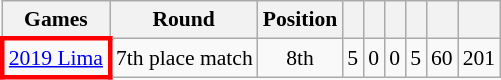<table class="wikitable" style="text-align:center; font-size:90%;">
<tr>
<th>Games</th>
<th>Round</th>
<th>Position</th>
<th></th>
<th></th>
<th></th>
<th></th>
<th></th>
<th></th>
</tr>
<tr>
<td style="border: 3px solid red" align=left> <a href='#'>2019 Lima</a></td>
<td>7th place match</td>
<td>8th</td>
<td>5</td>
<td>0</td>
<td>0</td>
<td>5</td>
<td>60</td>
<td>201</td>
</tr>
</table>
